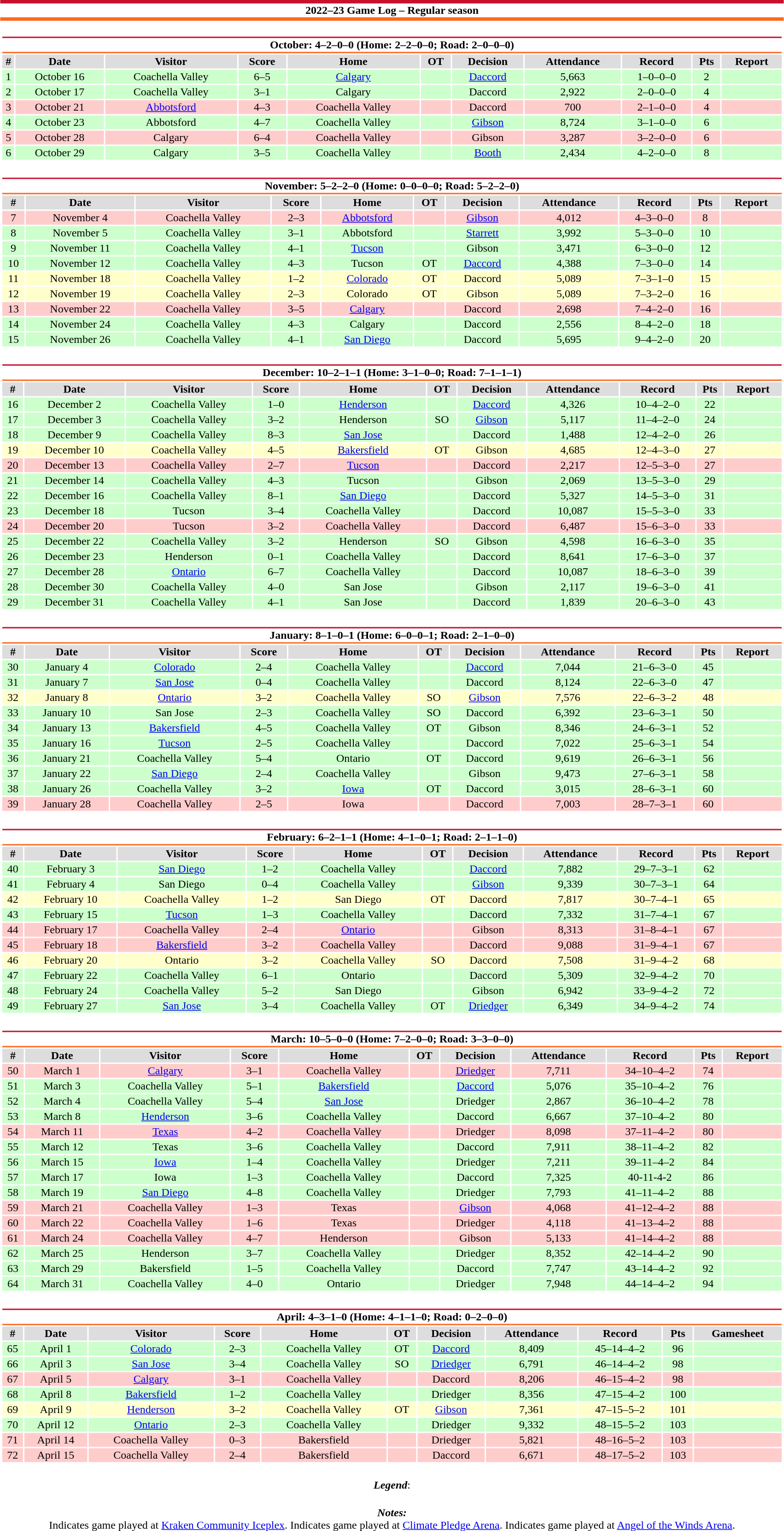<table class="toccolours"  style="width:90%; clear:both; margin:1.5em auto; text-align:center;">
<tr>
<th colspan="11" style="background:#fff; border-top:#C8102E 5px solid; border-bottom:#FF681D 5px solid;">2022–23 Game Log – Regular season</th>
</tr>
<tr>
<td colspan=11><br><table class="toccolours collapsible collapsed" style="width:100%;">
<tr>
<th colspan="11" style="background:#fff; border-top:#C8102E 2px solid; border-bottom:#FF681D 2px solid;">October: 4–2–0–0 (Home: 2–2–0–0; Road: 2–0–0–0)</th>
</tr>
<tr style="text-align:center; background:#ddd;">
<th>#</th>
<th>Date</th>
<th>Visitor</th>
<th>Score</th>
<th>Home</th>
<th>OT</th>
<th>Decision</th>
<th>Attendance</th>
<th>Record</th>
<th>Pts</th>
<th>Report</th>
</tr>
<tr style="text-align:center; background:#cfc;">
<td>1</td>
<td>October 16</td>
<td>Coachella Valley</td>
<td>6–5</td>
<td><a href='#'>Calgary</a></td>
<td></td>
<td><a href='#'>Daccord</a></td>
<td>5,663</td>
<td>1–0–0–0</td>
<td>2</td>
<td></td>
</tr>
<tr style="text-align:center; background:#cfc;">
<td>2</td>
<td>October 17</td>
<td>Coachella Valley</td>
<td>3–1</td>
<td>Calgary</td>
<td></td>
<td>Daccord</td>
<td>2,922</td>
<td>2–0–0–0</td>
<td>4</td>
<td></td>
</tr>
<tr style="text-align:center; background:#fcc;">
<td>3</td>
<td>October 21</td>
<td><a href='#'>Abbotsford</a></td>
<td>4–3</td>
<td>Coachella Valley</td>
<td></td>
<td>Daccord</td>
<td>700</td>
<td>2–1–0–0</td>
<td>4</td>
<td></td>
</tr>
<tr style="text-align:center; background:#cfc;">
<td>4</td>
<td>October 23</td>
<td>Abbotsford</td>
<td>4–7</td>
<td>Coachella Valley</td>
<td></td>
<td><a href='#'>Gibson</a></td>
<td>8,724</td>
<td>3–1–0–0</td>
<td>6</td>
<td></td>
</tr>
<tr style="text-align:center; background:#fcc;">
<td>5</td>
<td>October 28</td>
<td>Calgary</td>
<td>6–4</td>
<td>Coachella Valley</td>
<td></td>
<td>Gibson</td>
<td>3,287</td>
<td>3–2–0–0</td>
<td>6</td>
<td></td>
</tr>
<tr style="text-align:center; background:#cfc;">
<td>6</td>
<td>October 29</td>
<td>Calgary</td>
<td>3–5</td>
<td>Coachella Valley</td>
<td></td>
<td><a href='#'>Booth</a></td>
<td>2,434</td>
<td>4–2–0–0</td>
<td>8</td>
<td></td>
</tr>
</table>
</td>
</tr>
<tr>
<td colspan=11><br><table class="toccolours collapsible collapsed" style="width:100%;">
<tr>
<th colspan="11" style="background:#fff; border-top:#C8102E 2px solid; border-bottom:#FF681D 2px solid;">November: 5–2–2–0 (Home: 0–0–0–0; Road: 5–2–2–0)</th>
</tr>
<tr style="text-align:center; background:#ddd;">
<th>#</th>
<th>Date</th>
<th>Visitor</th>
<th>Score</th>
<th>Home</th>
<th>OT</th>
<th>Decision</th>
<th>Attendance</th>
<th>Record</th>
<th>Pts</th>
<th>Report</th>
</tr>
<tr style="text-align:center; background:#fcc;">
<td>7</td>
<td>November 4</td>
<td>Coachella Valley</td>
<td>2–3</td>
<td><a href='#'>Abbotsford</a></td>
<td></td>
<td><a href='#'>Gibson</a></td>
<td>4,012</td>
<td>4–3–0–0</td>
<td>8</td>
<td></td>
</tr>
<tr style="text-align:center; background:#cfc;">
<td>8</td>
<td>November 5</td>
<td>Coachella Valley</td>
<td>3–1</td>
<td>Abbotsford</td>
<td></td>
<td><a href='#'>Starrett</a></td>
<td>3,992</td>
<td>5–3–0–0</td>
<td>10</td>
<td></td>
</tr>
<tr style="text-align:center; background:#cfc;">
<td>9</td>
<td>November 11</td>
<td>Coachella Valley</td>
<td>4–1</td>
<td><a href='#'>Tucson</a></td>
<td></td>
<td>Gibson</td>
<td>3,471</td>
<td>6–3–0–0</td>
<td>12</td>
<td></td>
</tr>
<tr style="text-align:center; background:#cfc;">
<td>10</td>
<td>November 12</td>
<td>Coachella Valley</td>
<td>4–3</td>
<td>Tucson</td>
<td>OT</td>
<td><a href='#'>Daccord</a></td>
<td>4,388</td>
<td>7–3–0–0</td>
<td>14</td>
<td></td>
</tr>
<tr style="text-align:center; background:#ffc;">
<td>11</td>
<td>November 18</td>
<td>Coachella Valley</td>
<td>1–2</td>
<td><a href='#'>Colorado</a></td>
<td>OT</td>
<td>Daccord</td>
<td>5,089</td>
<td>7–3–1–0</td>
<td>15</td>
<td></td>
</tr>
<tr style="text-align:center; background:#ffc;">
<td>12</td>
<td>November 19</td>
<td>Coachella Valley</td>
<td>2–3</td>
<td>Colorado</td>
<td>OT</td>
<td>Gibson</td>
<td>5,089</td>
<td>7–3–2–0</td>
<td>16</td>
<td></td>
</tr>
<tr style="text-align:center; background:#fcc;">
<td>13</td>
<td>November 22</td>
<td>Coachella Valley</td>
<td>3–5</td>
<td><a href='#'>Calgary</a></td>
<td></td>
<td>Daccord</td>
<td>2,698</td>
<td>7–4–2–0</td>
<td>16</td>
<td></td>
</tr>
<tr style="text-align:center; background:#cfc;">
<td>14</td>
<td>November 24</td>
<td>Coachella Valley</td>
<td>4–3</td>
<td>Calgary</td>
<td></td>
<td>Daccord</td>
<td>2,556</td>
<td>8–4–2–0</td>
<td>18</td>
<td></td>
</tr>
<tr style="text-align:center; background:#cfc;">
<td>15</td>
<td>November 26</td>
<td>Coachella Valley</td>
<td>4–1</td>
<td><a href='#'>San Diego</a></td>
<td></td>
<td>Daccord</td>
<td>5,695</td>
<td>9–4–2–0</td>
<td>20</td>
<td></td>
</tr>
</table>
</td>
</tr>
<tr>
<td colspan=11><br><table class="toccolours collapsible collapsed" style="width:100%;">
<tr>
<th colspan="11" style="background:#fff; border-top:#C8102E 2px solid; border-bottom:#FF681D 2px solid;">December: 10–2–1–1 (Home: 3–1–0–0; Road: 7–1–1–1)</th>
</tr>
<tr style="text-align:center; background:#ddd;">
<th>#</th>
<th>Date</th>
<th>Visitor</th>
<th>Score</th>
<th>Home</th>
<th>OT</th>
<th>Decision</th>
<th>Attendance</th>
<th>Record</th>
<th>Pts</th>
<th>Report</th>
</tr>
<tr style="text-align:center; background:#cfc;">
<td>16</td>
<td>December 2</td>
<td>Coachella Valley</td>
<td>1–0</td>
<td><a href='#'>Henderson</a></td>
<td></td>
<td><a href='#'>Daccord</a></td>
<td>4,326</td>
<td>10–4–2–0</td>
<td>22</td>
<td></td>
</tr>
<tr style="text-align:center; background:#cfc;">
<td>17</td>
<td>December 3</td>
<td>Coachella Valley</td>
<td>3–2</td>
<td>Henderson</td>
<td>SO</td>
<td><a href='#'>Gibson</a></td>
<td>5,117</td>
<td>11–4–2–0</td>
<td>24</td>
<td></td>
</tr>
<tr style="text-align:center; background:#cfc;">
<td>18</td>
<td>December 9</td>
<td>Coachella Valley</td>
<td>8–3</td>
<td><a href='#'>San Jose</a></td>
<td></td>
<td>Daccord</td>
<td>1,488</td>
<td>12–4–2–0</td>
<td>26</td>
<td></td>
</tr>
<tr style="text-align:center; background:#ffc;">
<td>19</td>
<td>December 10</td>
<td>Coachella Valley</td>
<td>4–5</td>
<td><a href='#'>Bakersfield</a></td>
<td>OT</td>
<td>Gibson</td>
<td>4,685</td>
<td>12–4–3–0</td>
<td>27</td>
<td></td>
</tr>
<tr style="text-align:center; background:#fcc;">
<td>20</td>
<td>December 13</td>
<td>Coachella Valley</td>
<td>2–7</td>
<td><a href='#'>Tucson</a></td>
<td></td>
<td>Daccord</td>
<td>2,217</td>
<td>12–5–3–0</td>
<td>27</td>
<td></td>
</tr>
<tr style="text-align:center; background:#cfc;">
<td>21</td>
<td>December 14</td>
<td>Coachella Valley</td>
<td>4–3</td>
<td>Tucson</td>
<td></td>
<td>Gibson</td>
<td>2,069</td>
<td>13–5–3–0</td>
<td>29</td>
<td></td>
</tr>
<tr style="text-align:center; background:#cfc;">
<td>22</td>
<td>December 16</td>
<td>Coachella Valley</td>
<td>8–1</td>
<td><a href='#'>San Diego</a></td>
<td></td>
<td>Daccord</td>
<td>5,327</td>
<td>14–5–3–0</td>
<td>31</td>
<td></td>
</tr>
<tr style="text-align:center; background:#cfc;">
<td>23</td>
<td>December 18</td>
<td>Tucson</td>
<td>3–4</td>
<td>Coachella Valley</td>
<td></td>
<td>Daccord</td>
<td>10,087</td>
<td>15–5–3–0</td>
<td>33</td>
<td></td>
</tr>
<tr style="text-align:center; background:#fcc;">
<td>24</td>
<td>December 20</td>
<td>Tucson</td>
<td>3–2</td>
<td>Coachella Valley</td>
<td></td>
<td>Daccord</td>
<td>6,487</td>
<td>15–6–3–0</td>
<td>33</td>
<td></td>
</tr>
<tr style="text-align:center; background:#cfc;">
<td>25</td>
<td>December 22</td>
<td>Coachella Valley</td>
<td>3–2</td>
<td>Henderson</td>
<td>SO</td>
<td>Gibson</td>
<td>4,598</td>
<td>16–6–3–0</td>
<td>35</td>
<td></td>
</tr>
<tr style="text-align:center; background:#cfc;">
<td>26</td>
<td>December 23</td>
<td>Henderson</td>
<td>0–1</td>
<td>Coachella Valley</td>
<td></td>
<td>Daccord</td>
<td>8,641</td>
<td>17–6–3–0</td>
<td>37</td>
<td></td>
</tr>
<tr style="text-align:center; background:#cfc;">
<td>27</td>
<td>December 28</td>
<td><a href='#'>Ontario</a></td>
<td>6–7</td>
<td>Coachella Valley</td>
<td></td>
<td>Daccord</td>
<td>10,087</td>
<td>18–6–3–0</td>
<td>39</td>
<td></td>
</tr>
<tr style="text-align:center; background:#cfc;">
<td>28</td>
<td>December 30</td>
<td>Coachella Valley</td>
<td>4–0</td>
<td>San Jose</td>
<td></td>
<td>Gibson</td>
<td>2,117</td>
<td>19–6–3–0</td>
<td>41</td>
<td></td>
</tr>
<tr style="text-align:center; background:#cfc;">
<td>29</td>
<td>December 31</td>
<td>Coachella Valley</td>
<td>4–1</td>
<td>San Jose</td>
<td></td>
<td>Daccord</td>
<td>1,839</td>
<td>20–6–3–0</td>
<td>43</td>
<td></td>
</tr>
</table>
</td>
</tr>
<tr>
<td colspan=11><br><table class="toccolours collapsible collapsed" style="width:100%;">
<tr>
<th colspan="11" style="background:#fff; border-top:#C8102E 2px solid; border-bottom:#FF681D 2px solid;">January: 8–1–0–1 (Home: 6–0–0–1; Road: 2–1–0–0)</th>
</tr>
<tr style="text-align:center; background:#ddd;">
<th>#</th>
<th>Date</th>
<th>Visitor</th>
<th>Score</th>
<th>Home</th>
<th>OT</th>
<th>Decision</th>
<th>Attendance</th>
<th>Record</th>
<th>Pts</th>
<th>Report</th>
</tr>
<tr style="text-align:center; background:#cfc;">
<td>30</td>
<td>January 4</td>
<td><a href='#'>Colorado</a></td>
<td>2–4</td>
<td>Coachella Valley</td>
<td></td>
<td><a href='#'>Daccord</a></td>
<td>7,044</td>
<td>21–6–3–0</td>
<td>45</td>
<td></td>
</tr>
<tr style="text-align:center; background:#cfc;">
<td>31</td>
<td>January 7</td>
<td><a href='#'>San Jose</a></td>
<td>0–4</td>
<td>Coachella Valley</td>
<td></td>
<td>Daccord</td>
<td>8,124</td>
<td>22–6–3–0</td>
<td>47</td>
<td></td>
</tr>
<tr style="text-align:center; background:#ffc;">
<td>32</td>
<td>January 8</td>
<td><a href='#'>Ontario</a></td>
<td>3–2</td>
<td>Coachella Valley</td>
<td>SO</td>
<td><a href='#'>Gibson</a></td>
<td>7,576</td>
<td>22–6–3–2</td>
<td>48</td>
<td></td>
</tr>
<tr style="text-align:center; background:#cfc;">
<td>33</td>
<td>January 10</td>
<td>San Jose</td>
<td>2–3</td>
<td>Coachella Valley</td>
<td>SO</td>
<td>Daccord</td>
<td>6,392</td>
<td>23–6–3–1</td>
<td>50</td>
<td></td>
</tr>
<tr style="text-align:center; background:#cfc;">
<td>34</td>
<td>January 13</td>
<td><a href='#'>Bakersfield</a></td>
<td>4–5</td>
<td>Coachella Valley</td>
<td>OT</td>
<td>Gibson</td>
<td>8,346</td>
<td>24–6–3–1</td>
<td>52</td>
<td></td>
</tr>
<tr style="text-align:center; background:#cfc;">
<td>35</td>
<td>January 16</td>
<td><a href='#'>Tucson</a></td>
<td>2–5</td>
<td>Coachella Valley</td>
<td></td>
<td>Daccord</td>
<td>7,022</td>
<td>25–6–3–1</td>
<td>54</td>
<td></td>
</tr>
<tr style="text-align:center; background:#cfc;">
<td>36</td>
<td>January 21</td>
<td>Coachella Valley</td>
<td>5–4</td>
<td>Ontario</td>
<td>OT</td>
<td>Daccord</td>
<td>9,619</td>
<td>26–6–3–1</td>
<td>56</td>
<td></td>
</tr>
<tr style="text-align:center; background:#cfc;">
<td>37</td>
<td>January 22</td>
<td><a href='#'>San Diego</a></td>
<td>2–4</td>
<td>Coachella Valley</td>
<td></td>
<td>Gibson</td>
<td>9,473</td>
<td>27–6–3–1</td>
<td>58</td>
<td></td>
</tr>
<tr style="text-align:center; background:#cfc;">
<td>38</td>
<td>January 26</td>
<td>Coachella Valley</td>
<td>3–2</td>
<td><a href='#'>Iowa</a></td>
<td>OT</td>
<td>Daccord</td>
<td>3,015</td>
<td>28–6–3–1</td>
<td>60</td>
<td></td>
</tr>
<tr style="text-align:center; background:#fcc;">
<td>39</td>
<td>January 28</td>
<td>Coachella Valley</td>
<td>2–5</td>
<td>Iowa</td>
<td></td>
<td>Daccord</td>
<td>7,003</td>
<td>28–7–3–1</td>
<td>60</td>
<td></td>
</tr>
</table>
</td>
</tr>
<tr>
<td colspan=11><br><table class="toccolours collapsible collapsed" style="width:100%;">
<tr>
<th colspan="11" style="background:#fff; border-top:#C8102E 2px solid; border-bottom:#FF681D 2px solid;">February: 6–2–1–1 (Home: 4–1–0–1; Road: 2–1–1–0)</th>
</tr>
<tr style="text-align:center; background:#ddd;">
<th>#</th>
<th>Date</th>
<th>Visitor</th>
<th>Score</th>
<th>Home</th>
<th>OT</th>
<th>Decision</th>
<th>Attendance</th>
<th>Record</th>
<th>Pts</th>
<th>Report</th>
</tr>
<tr style="text-align:center; background:#cfc;">
<td>40</td>
<td>February 3</td>
<td><a href='#'>San Diego</a></td>
<td>1–2</td>
<td>Coachella Valley</td>
<td></td>
<td><a href='#'>Daccord</a></td>
<td>7,882</td>
<td>29–7–3–1</td>
<td>62</td>
<td></td>
</tr>
<tr style="text-align:center; background:#cfc;">
<td>41</td>
<td>February 4</td>
<td>San Diego</td>
<td>0–4</td>
<td>Coachella Valley</td>
<td></td>
<td><a href='#'>Gibson</a></td>
<td>9,339</td>
<td>30–7–3–1</td>
<td>64</td>
<td></td>
</tr>
<tr style="text-align:center; background:#ffc;">
<td>42</td>
<td>February 10</td>
<td>Coachella Valley</td>
<td>1–2</td>
<td>San Diego</td>
<td>OT</td>
<td>Daccord</td>
<td>7,817</td>
<td>30–7–4–1</td>
<td>65</td>
<td></td>
</tr>
<tr style="text-align:center; background:#cfc;">
<td>43</td>
<td>February 15</td>
<td><a href='#'>Tucson</a></td>
<td>1–3</td>
<td>Coachella Valley</td>
<td></td>
<td>Daccord</td>
<td>7,332</td>
<td>31–7–4–1</td>
<td>67</td>
<td></td>
</tr>
<tr style="text-align:center; background:#fcc;">
<td>44</td>
<td>February 17</td>
<td>Coachella Valley</td>
<td>2–4</td>
<td><a href='#'>Ontario</a></td>
<td></td>
<td>Gibson</td>
<td>8,313</td>
<td>31–8–4–1</td>
<td>67</td>
<td></td>
</tr>
<tr style="text-align:center; background:#fcc;">
<td>45</td>
<td>February 18</td>
<td><a href='#'>Bakersfield</a></td>
<td>3–2</td>
<td>Coachella Valley</td>
<td></td>
<td>Daccord</td>
<td>9,088</td>
<td>31–9–4–1</td>
<td>67</td>
<td></td>
</tr>
<tr style="text-align:center; background:#ffc;">
<td>46</td>
<td>February 20</td>
<td>Ontario</td>
<td>3–2</td>
<td>Coachella Valley</td>
<td>SO</td>
<td>Daccord</td>
<td>7,508</td>
<td>31–9–4–2</td>
<td>68</td>
<td></td>
</tr>
<tr style="text-align:center; background:#cfc;">
<td>47</td>
<td>February 22</td>
<td>Coachella Valley</td>
<td>6–1</td>
<td>Ontario</td>
<td></td>
<td>Daccord</td>
<td>5,309</td>
<td>32–9–4–2</td>
<td>70</td>
<td></td>
</tr>
<tr style="text-align:center; background:#cfc;">
<td>48</td>
<td>February 24</td>
<td>Coachella Valley</td>
<td>5–2</td>
<td>San Diego</td>
<td></td>
<td>Gibson</td>
<td>6,942</td>
<td>33–9–4–2</td>
<td>72</td>
<td></td>
</tr>
<tr style="text-align:center; background:#cfc;">
<td>49</td>
<td>February 27</td>
<td><a href='#'>San Jose</a></td>
<td>3–4</td>
<td>Coachella Valley</td>
<td>OT</td>
<td><a href='#'>Driedger</a></td>
<td>6,349</td>
<td>34–9–4–2</td>
<td>74</td>
<td></td>
</tr>
</table>
</td>
</tr>
<tr>
<td colspan=11><br><table class="toccolours collapsible collapsed" style="width:100%;">
<tr>
<th colspan="11" style="background:#fff; border-top:#C8102E 2px solid; border-bottom:#FF681D 2px solid;">March: 10–5–0–0 (Home: 7–2–0–0; Road: 3–3–0–0)</th>
</tr>
<tr style="text-align:center; background:#ddd;">
<th>#</th>
<th>Date</th>
<th>Visitor</th>
<th>Score</th>
<th>Home</th>
<th>OT</th>
<th>Decision</th>
<th>Attendance</th>
<th>Record</th>
<th>Pts</th>
<th>Report</th>
</tr>
<tr style="text-align:center; background:#fcc;">
<td>50</td>
<td>March 1</td>
<td><a href='#'>Calgary</a></td>
<td>3–1</td>
<td>Coachella Valley</td>
<td></td>
<td><a href='#'>Driedger</a></td>
<td>7,711</td>
<td>34–10–4–2</td>
<td>74</td>
<td></td>
</tr>
<tr style="text-align:center; background:#cfc;">
<td>51</td>
<td>March 3</td>
<td>Coachella Valley</td>
<td>5–1</td>
<td><a href='#'>Bakersfield</a></td>
<td></td>
<td><a href='#'>Daccord</a></td>
<td>5,076</td>
<td>35–10–4–2</td>
<td>76</td>
<td></td>
</tr>
<tr style="text-align:center; background:#cfc;">
<td>52</td>
<td>March 4</td>
<td>Coachella Valley</td>
<td>5–4</td>
<td><a href='#'>San Jose</a></td>
<td></td>
<td>Driedger</td>
<td>2,867</td>
<td>36–10–4–2</td>
<td>78</td>
<td></td>
</tr>
<tr style="text-align:center; background:#cfc;">
<td>53</td>
<td>March 8</td>
<td><a href='#'>Henderson</a></td>
<td>3–6</td>
<td>Coachella Valley</td>
<td></td>
<td>Daccord</td>
<td>6,667</td>
<td>37–10–4–2</td>
<td>80</td>
<td></td>
</tr>
<tr style="text-align:center; background:#fcc;">
<td>54</td>
<td>March 11</td>
<td><a href='#'>Texas</a></td>
<td>4–2</td>
<td>Coachella Valley</td>
<td></td>
<td>Driedger</td>
<td>8,098</td>
<td>37–11–4–2</td>
<td>80</td>
<td></td>
</tr>
<tr style="text-align:center; background:#cfc;">
<td>55</td>
<td>March 12</td>
<td>Texas</td>
<td>3–6</td>
<td>Coachella Valley</td>
<td></td>
<td>Daccord</td>
<td>7,911</td>
<td>38–11–4–2</td>
<td>82</td>
<td></td>
</tr>
<tr style="text-align:center; background:#cfc;">
<td>56</td>
<td>March 15</td>
<td><a href='#'>Iowa</a></td>
<td>1–4</td>
<td>Coachella Valley</td>
<td></td>
<td>Driedger</td>
<td>7,211</td>
<td>39–11–4–2</td>
<td>84</td>
<td></td>
</tr>
<tr style="text-align:center; background:#cfc;">
<td>57</td>
<td>March 17</td>
<td>Iowa</td>
<td>1–3</td>
<td>Coachella Valley</td>
<td></td>
<td>Daccord</td>
<td>7,325</td>
<td>40-11-4-2</td>
<td>86</td>
<td></td>
</tr>
<tr style="text-align:center; background:#cfc;">
<td>58</td>
<td>March 19</td>
<td><a href='#'>San Diego</a></td>
<td>4–8</td>
<td>Coachella Valley</td>
<td></td>
<td>Driedger</td>
<td>7,793</td>
<td>41–11–4–2</td>
<td>88</td>
<td></td>
</tr>
<tr style="text-align:center; background:#fcc;">
<td>59</td>
<td>March 21</td>
<td>Coachella Valley</td>
<td>1–3</td>
<td>Texas</td>
<td></td>
<td><a href='#'>Gibson</a></td>
<td>4,068</td>
<td>41–12–4–2</td>
<td>88</td>
<td></td>
</tr>
<tr style="text-align:center; background:#fcc;">
<td>60</td>
<td>March 22</td>
<td>Coachella Valley</td>
<td>1–6</td>
<td>Texas</td>
<td></td>
<td>Driedger</td>
<td>4,118</td>
<td>41–13–4–2</td>
<td>88</td>
<td></td>
</tr>
<tr style="text-align:center; background:#fcc;">
<td>61</td>
<td>March 24</td>
<td>Coachella Valley</td>
<td>4–7</td>
<td>Henderson</td>
<td></td>
<td>Gibson</td>
<td>5,133</td>
<td>41–14–4–2</td>
<td>88</td>
<td></td>
</tr>
<tr style="text-align:center; background:#cfc;">
<td>62</td>
<td>March 25</td>
<td>Henderson</td>
<td>3–7</td>
<td>Coachella Valley</td>
<td></td>
<td>Driedger</td>
<td>8,352</td>
<td>42–14–4–2</td>
<td>90</td>
<td></td>
</tr>
<tr style="text-align:center; background:#cfc;">
<td>63</td>
<td>March 29</td>
<td>Bakersfield</td>
<td>1–5</td>
<td>Coachella Valley</td>
<td></td>
<td>Daccord</td>
<td>7,747</td>
<td>43–14–4–2</td>
<td>92</td>
<td></td>
</tr>
<tr style="text-align:center; background:#cfc;">
<td>64</td>
<td>March 31</td>
<td>Coachella Valley</td>
<td>4–0</td>
<td>Ontario</td>
<td></td>
<td>Driedger</td>
<td>7,948</td>
<td>44–14–4–2</td>
<td>94</td>
<td></td>
</tr>
</table>
</td>
</tr>
<tr>
<td colspan=11><br><table class="toccolours collapsible" style="width:100%;">
<tr>
<th colspan="11" style="background:#fff; border-top:#C8102E 2px solid; border-bottom:#FF681D 2px solid;">April: 4–3–1–0 (Home: 4–1–1–0; Road: 0–2–0–0)</th>
</tr>
<tr style="text-align:center; background:#ddd;">
<th>#</th>
<th>Date</th>
<th>Visitor</th>
<th>Score</th>
<th>Home</th>
<th>OT</th>
<th>Decision</th>
<th>Attendance</th>
<th>Record</th>
<th>Pts</th>
<th>Gamesheet</th>
</tr>
<tr style="text-align:center; background:#cfc;">
<td>65</td>
<td>April 1</td>
<td><a href='#'>Colorado</a></td>
<td>2–3</td>
<td>Coachella Valley</td>
<td>OT</td>
<td><a href='#'>Daccord</a></td>
<td>8,409</td>
<td>45–14–4–2</td>
<td>96</td>
<td></td>
</tr>
<tr style="text-align:center; background:#cfc;">
<td>66</td>
<td>April 3</td>
<td><a href='#'>San Jose</a></td>
<td>3–4</td>
<td>Coachella Valley</td>
<td>SO</td>
<td><a href='#'>Driedger</a></td>
<td>6,791</td>
<td>46–14–4–2</td>
<td>98</td>
<td></td>
</tr>
<tr style="text-align:center; background:#fcc;">
<td>67</td>
<td>April 5</td>
<td><a href='#'>Calgary</a></td>
<td>3–1</td>
<td>Coachella Valley</td>
<td></td>
<td>Daccord</td>
<td>8,206</td>
<td>46–15–4–2</td>
<td>98</td>
<td></td>
</tr>
<tr style="text-align:center; background:#cfc;">
<td>68</td>
<td>April 8</td>
<td><a href='#'>Bakersfield</a></td>
<td>1–2</td>
<td>Coachella Valley</td>
<td></td>
<td>Driedger</td>
<td>8,356</td>
<td>47–15–4–2</td>
<td>100</td>
<td></td>
</tr>
<tr style="text-align:center; background:#ffc;">
<td>69</td>
<td>April 9</td>
<td><a href='#'>Henderson</a></td>
<td>3–2</td>
<td>Coachella Valley</td>
<td>OT</td>
<td><a href='#'>Gibson</a></td>
<td>7,361</td>
<td>47–15–5–2</td>
<td>101</td>
<td></td>
</tr>
<tr style="text-align:center; background:#cfc;">
<td>70</td>
<td>April 12</td>
<td><a href='#'>Ontario</a></td>
<td>2–3</td>
<td>Coachella Valley</td>
<td></td>
<td>Driedger</td>
<td>9,332</td>
<td>48–15–5–2</td>
<td>103</td>
<td></td>
</tr>
<tr style="text-align:center; background:#fcc;">
<td>71</td>
<td>April 14</td>
<td>Coachella Valley</td>
<td>0–3</td>
<td>Bakersfield</td>
<td></td>
<td>Driedger</td>
<td>5,821</td>
<td>48–16–5–2</td>
<td>103</td>
<td></td>
</tr>
<tr style="text-align:center; background:#fcc;">
<td>72</td>
<td>April 15</td>
<td>Coachella Valley</td>
<td>2–4</td>
<td>Bakersfield</td>
<td></td>
<td>Daccord</td>
<td>6,671</td>
<td>48–17–5–2</td>
<td>103</td>
<td></td>
</tr>
</table>
</td>
</tr>
<tr>
<td colspan="11" style="text-align:center;"><br><strong><em>Legend</em></strong>:


</td>
</tr>
<tr>
<td colspan="10" style="text-align:center;"><br><strong><em>Notes:</em></strong><br>
 Indicates game played at <a href='#'>Kraken Community Iceplex</a>.
 Indicates game played at <a href='#'>Climate Pledge Arena</a>.
 Indicates game played at <a href='#'>Angel of the Winds Arena</a>.</td>
</tr>
</table>
